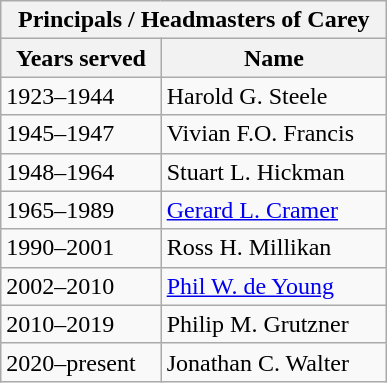<table class="wikitable">
<tr>
<th colspan=4 width=250>Principals / Headmasters of Carey</th>
</tr>
<tr>
<th>Years served</th>
<th>Name</th>
</tr>
<tr>
<td>1923–1944</td>
<td>Harold G. Steele</td>
</tr>
<tr>
<td>1945–1947</td>
<td>Vivian F.O. Francis</td>
</tr>
<tr>
<td>1948–1964</td>
<td>Stuart L. Hickman</td>
</tr>
<tr>
<td>1965–1989</td>
<td><a href='#'>Gerard L. Cramer</a></td>
</tr>
<tr>
<td>1990–2001</td>
<td>Ross H. Millikan</td>
</tr>
<tr>
<td>2002–2010</td>
<td><a href='#'>Phil W. de Young</a></td>
</tr>
<tr>
<td>2010–2019</td>
<td>Philip M. Grutzner</td>
</tr>
<tr>
<td>2020–present</td>
<td>Jonathan C. Walter</td>
</tr>
</table>
